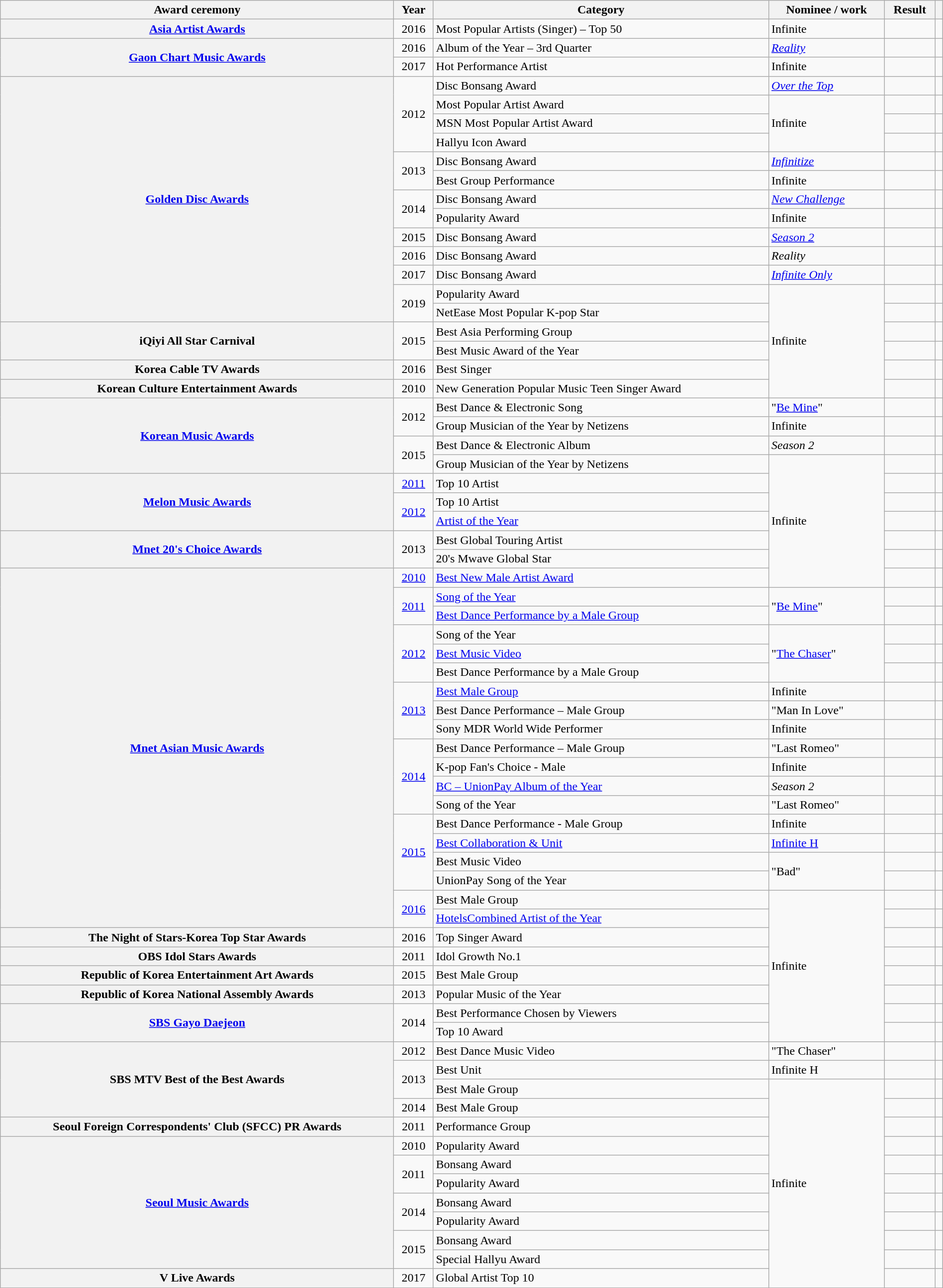<table class="wikitable sortable plainrowheaders" style="width:100%">
<tr>
<th scope="col">Award ceremony</th>
<th scope="col">Year</th>
<th scope="col">Category</th>
<th scope="col">Nominee / work</th>
<th scope="col">Result</th>
<th scope="col" class="unsortable"></th>
</tr>
<tr>
<th scope="row"><a href='#'>Asia Artist Awards</a></th>
<td style="text-align:center">2016</td>
<td>Most Popular Artists (Singer) – Top 50</td>
<td>Infinite</td>
<td></td>
<td></td>
</tr>
<tr>
<th scope="row" rowspan="2"><a href='#'>Gaon Chart Music Awards</a></th>
<td style="text-align:center">2016</td>
<td>Album of the Year – 3rd Quarter</td>
<td><em><a href='#'>Reality</a></em></td>
<td></td>
<td></td>
</tr>
<tr>
<td style="text-align:center">2017</td>
<td>Hot Performance Artist</td>
<td>Infinite</td>
<td></td>
<td></td>
</tr>
<tr>
<th scope="row" rowspan="13"><a href='#'>Golden Disc Awards</a></th>
<td style="text-align:center" rowspan="4">2012</td>
<td>Disc Bonsang Award</td>
<td><em><a href='#'>Over the Top</a></em></td>
<td></td>
<td></td>
</tr>
<tr>
<td>Most Popular Artist Award</td>
<td rowspan="3">Infinite</td>
<td></td>
<td></td>
</tr>
<tr>
<td>MSN Most Popular Artist Award</td>
<td></td>
<td></td>
</tr>
<tr>
<td>Hallyu Icon Award</td>
<td></td>
<td></td>
</tr>
<tr>
<td style="text-align:center" rowspan="2">2013</td>
<td>Disc Bonsang Award</td>
<td><em><a href='#'>Infinitize</a></em></td>
<td></td>
<td></td>
</tr>
<tr>
<td>Best Group Performance</td>
<td>Infinite</td>
<td></td>
<td></td>
</tr>
<tr>
<td style="text-align:center" rowspan="2">2014</td>
<td>Disc Bonsang Award</td>
<td><em><a href='#'>New Challenge</a></em></td>
<td></td>
<td></td>
</tr>
<tr>
<td>Popularity Award</td>
<td>Infinite</td>
<td></td>
<td></td>
</tr>
<tr>
<td style="text-align:center">2015</td>
<td>Disc Bonsang Award</td>
<td><em><a href='#'>Season 2</a></em></td>
<td></td>
<td></td>
</tr>
<tr>
<td style="text-align:center">2016</td>
<td>Disc Bonsang Award</td>
<td><em>Reality</em></td>
<td></td>
<td></td>
</tr>
<tr>
<td style="text-align:center">2017</td>
<td>Disc Bonsang Award</td>
<td><em><a href='#'>Infinite Only</a></em></td>
<td></td>
<td></td>
</tr>
<tr>
<td style="text-align:center" rowspan="2">2019</td>
<td>Popularity Award</td>
<td rowspan="6">Infinite</td>
<td></td>
<td></td>
</tr>
<tr>
<td>NetEase Most Popular K-pop Star</td>
<td></td>
<td></td>
</tr>
<tr>
<th scope="row" rowspan="2">iQiyi All Star Carnival</th>
<td style="text-align:center" rowspan="2">2015</td>
<td>Best Asia Performing Group</td>
<td></td>
<td></td>
</tr>
<tr>
<td>Best Music Award of the Year</td>
<td></td>
<td></td>
</tr>
<tr>
<th scope="row">Korea Cable TV Awards</th>
<td style="text-align:center">2016</td>
<td>Best Singer</td>
<td></td>
<td style="text-align:center"></td>
</tr>
<tr>
<th scope="row">Korean Culture Entertainment Awards</th>
<td style="text-align:center">2010</td>
<td>New Generation Popular Music Teen Singer Award</td>
<td></td>
<td style="text-align:center"></td>
</tr>
<tr>
<th scope="row" rowspan="4"><a href='#'>Korean Music Awards</a></th>
<td style="text-align:center" rowspan="2">2012</td>
<td>Best Dance & Electronic Song</td>
<td sata-sort-value="Be Mine">"<a href='#'>Be Mine</a>"</td>
<td></td>
<td style="text-align:center"></td>
</tr>
<tr>
<td>Group Musician of the Year by Netizens</td>
<td>Infinite</td>
<td></td>
<td style="text-align:center"></td>
</tr>
<tr>
<td style="text-align:center" rowspan="2">2015</td>
<td>Best Dance & Electronic Album</td>
<td><em>Season 2</em></td>
<td></td>
<td style="text-align:center"></td>
</tr>
<tr>
<td>Group Musician of the Year by Netizens</td>
<td rowspan="7">Infinite</td>
<td></td>
<td style="text-align:center"></td>
</tr>
<tr>
<th scope="row" rowspan="3"><a href='#'>Melon Music Awards</a></th>
<td style="text-align:center"><a href='#'>2011</a></td>
<td>Top 10 Artist</td>
<td></td>
<td style="text-align:center"></td>
</tr>
<tr>
<td style="text-align:center" rowspan="2"><a href='#'>2012</a></td>
<td>Top 10 Artist</td>
<td></td>
<td></td>
</tr>
<tr>
<td><a href='#'>Artist of the Year</a></td>
<td></td>
<td></td>
</tr>
<tr>
<th scope="row" rowspan="2"><a href='#'>Mnet 20's Choice Awards</a></th>
<td style="text-align:center" rowspan="2">2013</td>
<td>Best Global Touring Artist</td>
<td></td>
<td style="text-align:center"></td>
</tr>
<tr>
<td>20's Mwave Global Star</td>
<td></td>
<td></td>
</tr>
<tr>
<th scope="row" rowspan="19"><a href='#'>Mnet Asian Music Awards</a></th>
<td style="text-align:center"><a href='#'>2010</a></td>
<td><a href='#'>Best New Male Artist Award</a></td>
<td></td>
<td style="text-align:center"></td>
</tr>
<tr>
<td style="text-align:center" rowspan="2"><a href='#'>2011</a></td>
<td><a href='#'>Song of the Year</a></td>
<td rowspan="2">"<a href='#'>Be Mine</a>"</td>
<td></td>
<td style="text-align:center"></td>
</tr>
<tr>
<td><a href='#'>Best Dance Performance by a Male Group</a></td>
<td></td>
<td style="text-align:center"></td>
</tr>
<tr>
<td style="text-align:center" rowspan="3"><a href='#'>2012</a></td>
<td>Song of the Year</td>
<td rowspan="3" sata-sort-value="Chaser">"<a href='#'>The Chaser</a>"</td>
<td></td>
<td style="text-align:center"></td>
</tr>
<tr>
<td><a href='#'>Best Music Video</a></td>
<td></td>
<td style="text-align:center"></td>
</tr>
<tr>
<td>Best Dance Performance by a Male Group</td>
<td></td>
<td style="text-align:center"></td>
</tr>
<tr>
<td style="text-align:center" rowspan="3"><a href='#'>2013</a></td>
<td><a href='#'>Best Male Group</a></td>
<td>Infinite</td>
<td></td>
<td></td>
</tr>
<tr>
<td>Best Dance Performance – Male Group</td>
<td data-sort-value="Man In Love">"Man In Love"</td>
<td></td>
<td></td>
</tr>
<tr>
<td>Sony MDR World Wide Performer</td>
<td>Infinite</td>
<td></td>
<td></td>
</tr>
<tr>
<td style="text-align:center" rowspan="4"><a href='#'>2014</a></td>
<td>Best Dance Performance – Male Group</td>
<td data-sort-value="Last Romeo">"Last Romeo"</td>
<td></td>
<td></td>
</tr>
<tr>
<td>K-pop Fan's Choice - Male</td>
<td>Infinite</td>
<td></td>
<td></td>
</tr>
<tr>
<td><a href='#'>BC – UnionPay Album of the Year</a></td>
<td><em>Season 2</em></td>
<td></td>
<td></td>
</tr>
<tr>
<td>Song of the Year</td>
<td>"Last Romeo"</td>
<td></td>
<td></td>
</tr>
<tr>
<td style="text-align:center" rowspan="4"><a href='#'>2015</a></td>
<td>Best Dance Performance - Male Group</td>
<td>Infinite</td>
<td></td>
<td></td>
</tr>
<tr>
<td><a href='#'>Best Collaboration & Unit</a></td>
<td><a href='#'>Infinite H</a></td>
<td></td>
<td></td>
</tr>
<tr>
<td>Best Music Video</td>
<td rowspan="2" data-sort-value="Bad">"Bad"</td>
<td></td>
<td></td>
</tr>
<tr>
<td>UnionPay Song of the Year</td>
<td></td>
<td></td>
</tr>
<tr>
<td style="text-align:center" rowspan="2"><a href='#'>2016</a></td>
<td>Best Male Group</td>
<td rowspan="8">Infinite</td>
<td></td>
<td></td>
</tr>
<tr>
<td><a href='#'>HotelsCombined Artist of the Year</a></td>
<td></td>
<td></td>
</tr>
<tr>
<th scope="row" data-sort-value="Night of Stars">The Night of Stars-Korea Top Star Awards</th>
<td style="text-align:center">2016</td>
<td>Top Singer Award</td>
<td></td>
<td style="text-align:center"></td>
</tr>
<tr>
<th scope="row">OBS Idol Stars Awards</th>
<td style="text-align:center">2011</td>
<td>Idol Growth No.1</td>
<td></td>
<td style="text-align:center"></td>
</tr>
<tr>
<th scope="row">Republic of Korea Entertainment Art Awards</th>
<td style="text-align:center">2015</td>
<td>Best Male Group</td>
<td></td>
<td style="text-align:center"></td>
</tr>
<tr>
<th scope="row">Republic of Korea National Assembly Awards</th>
<td style="text-align:center">2013</td>
<td>Popular Music of the Year</td>
<td></td>
<td style="text-align:center"></td>
</tr>
<tr>
<th scope="row" rowspan="2"><a href='#'>SBS Gayo Daejeon</a></th>
<td style="text-align:center" rowspan="2">2014</td>
<td>Best Performance Chosen by Viewers</td>
<td></td>
<td style="text-align:center"></td>
</tr>
<tr>
<td>Top 10 Award</td>
<td></td>
<td style="text-align:center"></td>
</tr>
<tr>
<th scope="row" rowspan="4">SBS MTV Best of the Best Awards</th>
<td style="text-align:center">2012</td>
<td>Best Dance Music Video</td>
<td>"The Chaser"</td>
<td></td>
<td></td>
</tr>
<tr>
<td style="text-align:center" rowspan="2">2013</td>
<td>Best Unit</td>
<td>Infinite H</td>
<td></td>
<td style="text-align:center"></td>
</tr>
<tr>
<td>Best Male Group</td>
<td rowspan="11">Infinite</td>
<td></td>
<td style="text-align:center"></td>
</tr>
<tr>
<td style="text-align:center">2014</td>
<td>Best Male Group</td>
<td></td>
<td style="text-align:center"></td>
</tr>
<tr>
<th scope="row">Seoul Foreign Correspondents' Club (SFCC) PR Awards</th>
<td style="text-align:center">2011</td>
<td>Performance Group</td>
<td></td>
<td style="text-align:center"></td>
</tr>
<tr>
<th scope="row" rowspan="7"><a href='#'>Seoul Music Awards</a></th>
<td style="text-align:center">2010</td>
<td>Popularity Award</td>
<td></td>
<td></td>
</tr>
<tr>
<td style="text-align:center" rowspan="2">2011</td>
<td>Bonsang Award</td>
<td></td>
<td></td>
</tr>
<tr>
<td>Popularity Award</td>
<td></td>
<td></td>
</tr>
<tr>
<td style="text-align:center" rowspan="2">2014</td>
<td>Bonsang Award</td>
<td></td>
<td></td>
</tr>
<tr>
<td>Popularity Award</td>
<td></td>
<td></td>
</tr>
<tr>
<td style="text-align:center" rowspan="2">2015</td>
<td>Bonsang Award</td>
<td></td>
<td></td>
</tr>
<tr>
<td>Special Hallyu Award</td>
<td></td>
<td></td>
</tr>
<tr>
<th scope="row">V Live Awards</th>
<td style="text-align:center">2017</td>
<td>Global Artist Top 10</td>
<td></td>
<td style="text-align:center"></td>
</tr>
</table>
